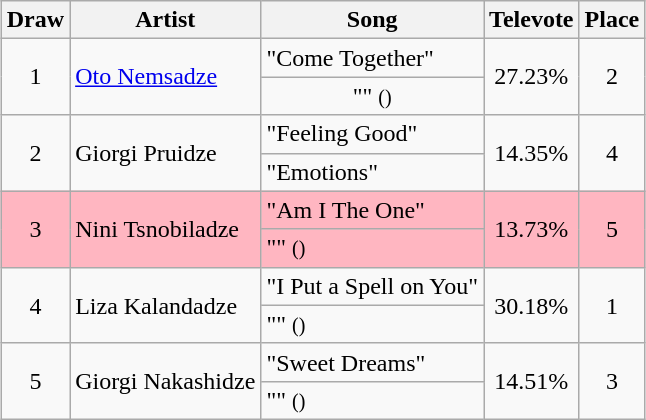<table class="sortable wikitable" style="margin: 1em auto 1em auto; text-align:center">
<tr>
<th>Draw</th>
<th>Artist</th>
<th>Song</th>
<th>Televote</th>
<th>Place</th>
</tr>
<tr>
<td rowspan="2">1</td>
<td rowspan="2" align="left"><a href='#'>Oto Nemsadze</a></td>
<td align="left">"Come Together"</td>
<td rowspan="2">27.23%</td>
<td rowspan="2">2</td>
</tr>
<tr>
<td>"" <small>()</small></td>
</tr>
<tr>
<td rowspan="2">2</td>
<td rowspan="2" align="left">Giorgi Pruidze</td>
<td align="left">"Feeling Good"</td>
<td rowspan="2">14.35%</td>
<td rowspan="2">4</td>
</tr>
<tr>
<td align="left">"Emotions"</td>
</tr>
<tr style="background:lightpink;">
<td rowspan="2">3</td>
<td rowspan="2" align="left">Nini Tsnobiladze</td>
<td align="left">"Am I The One"</td>
<td rowspan="2">13.73%</td>
<td rowspan="2">5</td>
</tr>
<tr style="background:lightpink;">
<td align="left">"" <small>()</small></td>
</tr>
<tr>
<td rowspan="2">4</td>
<td rowspan="2" align="left">Liza Kalandadze</td>
<td align="left">"I Put a Spell on You"</td>
<td rowspan="2">30.18%</td>
<td rowspan="2">1</td>
</tr>
<tr>
<td align="left">"" <small>()</small></td>
</tr>
<tr>
<td rowspan="2">5</td>
<td rowspan="2" align="left">Giorgi Nakashidze</td>
<td align="left">"Sweet Dreams"</td>
<td rowspan="2">14.51%</td>
<td rowspan="2">3</td>
</tr>
<tr>
<td align="left">"" <small>()</small></td>
</tr>
</table>
